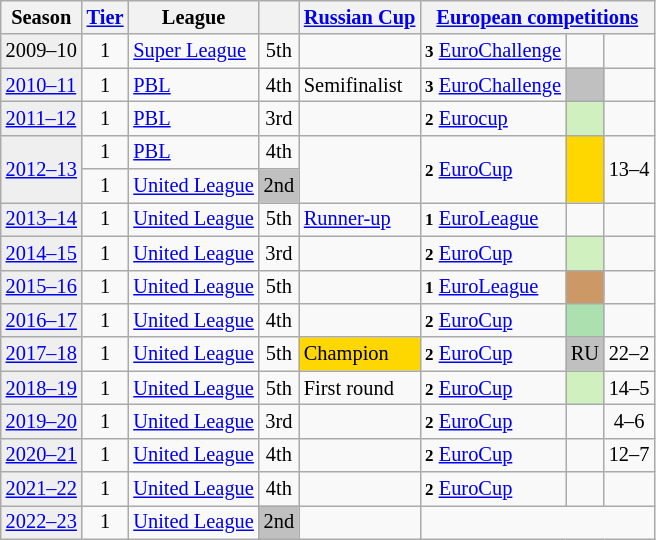<table class="wikitable" style="font-size:85%">
<tr>
<th>Season</th>
<th><a href='#'>Tier</a></th>
<th>League</th>
<th></th>
<th><a href='#'>Russian Cup</a></th>
<th colspan=3><a href='#'>European competitions</a></th>
</tr>
<tr>
<td style="background:#efefef;">2009–10</td>
<td style="text-align:center;">1</td>
<td><a href='#'>Super League</a></td>
<td style="text-align:center;">5th</td>
<td></td>
<td><small><strong>3</strong></small> <a href='#'>EuroChallenge</a></td>
<td></td>
<td></td>
</tr>
<tr>
<td style="background:#efefef;"><a href='#'>2010–11</a></td>
<td style="text-align:center;">1</td>
<td><a href='#'>PBL</a></td>
<td style="text-align:center;">4th</td>
<td>Semifinalist</td>
<td><small><strong>3</strong></small> <a href='#'>EuroChallenge</a></td>
<td style="background:silver"></td>
<td></td>
</tr>
<tr>
<td style="background:#efefef;"><a href='#'>2011–12</a></td>
<td style="text-align:center;">1</td>
<td><a href='#'>PBL</a></td>
<td style="text-align:center;">3rd</td>
<td></td>
<td><small><strong>2</strong></small> <a href='#'>Eurocup</a></td>
<td style="background:#D0F0C0"></td>
<td></td>
</tr>
<tr>
<td style="background:#efefef;" rowspan=2><a href='#'>2012–13</a></td>
<td style="text-align:center;">1</td>
<td><a href='#'>PBL</a></td>
<td style="text-align:center;">4th</td>
<td rowspan="2"></td>
<td rowspan="2"><small><strong>2</strong></small> <a href='#'>EuroCup</a></td>
<td rowspan="2"  style="background:gold"></td>
<td rowspan=2 style="text-align:center;">13–4</td>
</tr>
<tr>
<td align=center>1</td>
<td><a href='#'>United League</a></td>
<td align=center bgcolor=silver>2nd</td>
</tr>
<tr>
<td style="background:#efefef;"><a href='#'>2013–14</a></td>
<td style="text-align:center;">1</td>
<td><a href='#'>United League</a></td>
<td style="text-align:center;">5th</td>
<td style="background: style="background:silver"><small></small> <a href='#'>Runner-up</a></td>
<td><small><strong>1</strong></small> <a href='#'>EuroLeague</a></td>
<td></td>
<td></td>
</tr>
<tr>
<td style="background:#efefef;"><a href='#'>2014–15</a></td>
<td style="text-align:center;">1</td>
<td><a href='#'>United League</a></td>
<td style="text-align:center;">3rd</td>
<td></td>
<td><small><strong>2</strong></small> <a href='#'>EuroCup</a></td>
<td style="background:#D0F0C0"></td>
<td></td>
</tr>
<tr>
<td style="background:#efefef;"><a href='#'>2015–16</a></td>
<td style="text-align:center;">1</td>
<td><a href='#'>United League</a></td>
<td style="text-align:center;">5th</td>
<td></td>
<td><small><strong>1</strong></small> <a href='#'>EuroLeague</a></td>
<td style="background:#c96;"></td>
<td></td>
</tr>
<tr>
<td style="background:#efefef;"><a href='#'>2016–17</a></td>
<td style="text-align:center;">1</td>
<td><a href='#'>United League</a></td>
<td style="text-align:center;">4th</td>
<td></td>
<td><small><strong>2</strong></small> <a href='#'>EuroCup</a></td>
<td style="background:#ACE1AF"></td>
<td></td>
</tr>
<tr>
<td style="background:#efefef;"><a href='#'>2017–18</a></td>
<td style="text-align:center;">1</td>
<td><a href='#'>United League</a></td>
<td style="text-align:center;">5th</td>
<td bgcolor=gold>Champion</td>
<td><small><strong>2</strong></small> <a href='#'>EuroCup</a></td>
<td align=center bgcolor=silver>RU</td>
<td style="text-align:center;">22–2</td>
</tr>
<tr>
<td style="background:#efefef;"><a href='#'>2018–19</a></td>
<td style="text-align:center;">1</td>
<td><a href='#'>United League</a></td>
<td style="text-align:center;">5th</td>
<td>First round</td>
<td><small><strong>2</strong></small> <a href='#'>EuroCup</a></td>
<td style="background:#D0F0C0" style="text-align:center;"></td>
<td style="text-align:center;">14–5</td>
</tr>
<tr>
<td style="background:#efefef;"><a href='#'>2019–20</a></td>
<td style="text-align:center;">1</td>
<td><a href='#'>United League</a></td>
<td style="text-align:center;" style="background:#c96;">3rd</td>
<td></td>
<td><small><strong>2</strong></small> <a href='#'>EuroCup</a></td>
<td style="text-align:center;"></td>
<td style="text-align:center;">4–6</td>
</tr>
<tr>
<td style="background:#efefef;"><a href='#'>2020–21</a></td>
<td style="text-align:center;">1</td>
<td><a href='#'>United League</a></td>
<td style="text-align:center;">4th</td>
<td></td>
<td><small><strong>2</strong></small> <a href='#'>EuroCup</a></td>
<td style="text-align:center;" style="background:#D0F0C0"></td>
<td style="text-align:center;">12–7</td>
</tr>
<tr>
<td style="background:#efefef;"><a href='#'>2021–22</a></td>
<td style="text-align:center;">1</td>
<td><a href='#'>United League</a></td>
<td style="text-align:center;">4th</td>
<td></td>
<td><small><strong>2</strong></small> <a href='#'>EuroCup</a></td>
<td style="text-align:center;"></td>
<td style="text-align:center;"></td>
</tr>
<tr>
<td style="background:#efefef;"><a href='#'>2022–23</a></td>
<td style="text-align:center;">1</td>
<td><a href='#'>United League</a></td>
<td style="text-align:center;" bgcolor=silver>2nd</td>
<td></td>
<td colspan="3"></td>
</tr>
</table>
